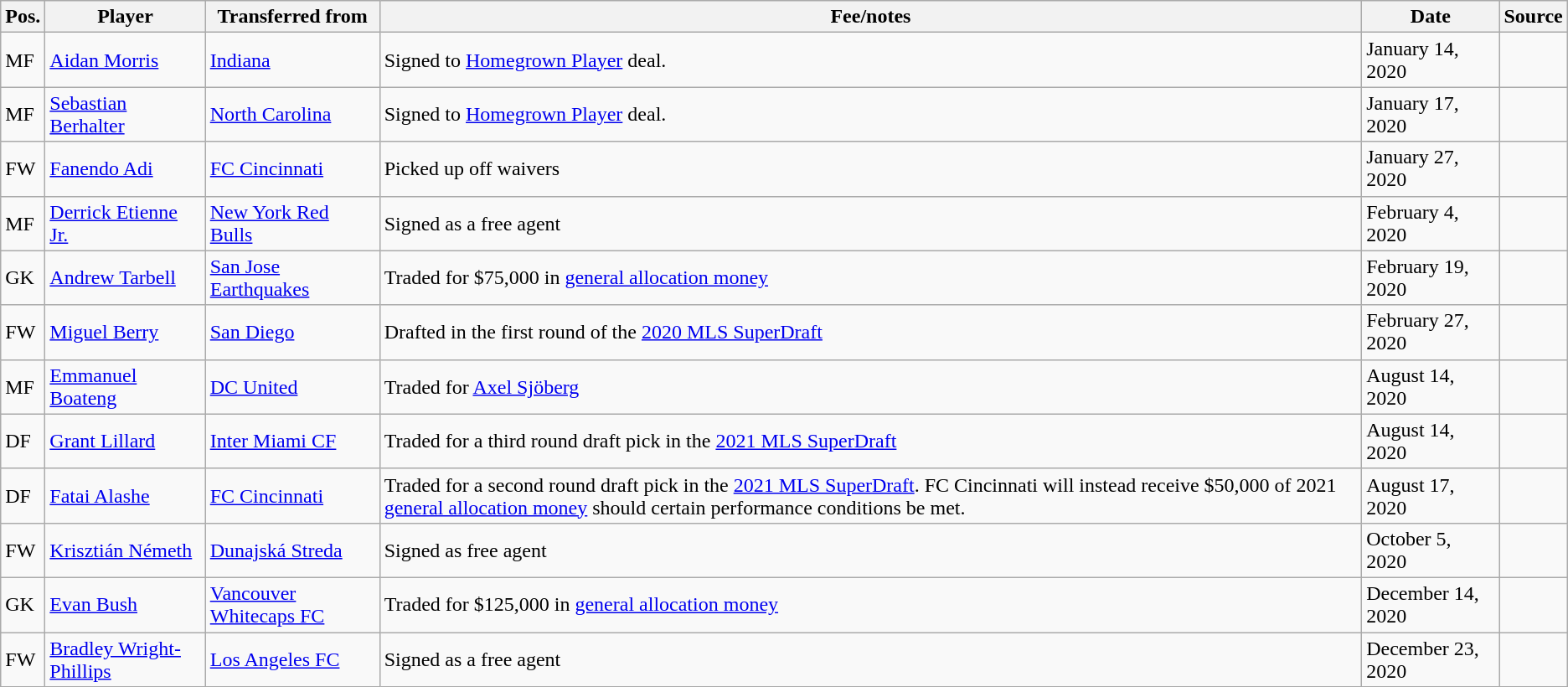<table class="wikitable sortable" style="text-align: left">
<tr>
<th><strong>Pos.</strong></th>
<th><strong>Player</strong></th>
<th><strong>Transferred from</strong></th>
<th><strong>Fee/notes</strong></th>
<th><strong>Date</strong></th>
<th><strong>Source</strong></th>
</tr>
<tr>
<td>MF</td>
<td> <a href='#'>Aidan Morris</a></td>
<td> <a href='#'>Indiana</a></td>
<td>Signed to <a href='#'>Homegrown Player</a> deal.</td>
<td>January 14, 2020</td>
<td align=center></td>
</tr>
<tr>
<td>MF</td>
<td> <a href='#'>Sebastian Berhalter</a></td>
<td> <a href='#'>North Carolina</a></td>
<td>Signed to <a href='#'>Homegrown Player</a> deal.</td>
<td>January 17, 2020</td>
<td align=center></td>
</tr>
<tr>
<td>FW</td>
<td> <a href='#'>Fanendo Adi</a></td>
<td> <a href='#'>FC Cincinnati</a></td>
<td>Picked up off waivers</td>
<td>January 27, 2020</td>
<td align=center></td>
</tr>
<tr>
<td>MF</td>
<td> <a href='#'>Derrick Etienne Jr.</a></td>
<td> <a href='#'>New York Red Bulls</a></td>
<td>Signed as a free agent</td>
<td>February 4, 2020</td>
<td align=center></td>
</tr>
<tr>
<td>GK</td>
<td> <a href='#'>Andrew Tarbell</a></td>
<td> <a href='#'>San Jose Earthquakes</a></td>
<td>Traded for $75,000 in <a href='#'>general allocation money</a></td>
<td>February 19, 2020</td>
<td align=center></td>
</tr>
<tr>
<td>FW</td>
<td> <a href='#'>Miguel Berry</a></td>
<td> <a href='#'>San Diego</a></td>
<td>Drafted in the first round of the <a href='#'>2020 MLS SuperDraft</a></td>
<td>February 27, 2020</td>
<td align=center></td>
</tr>
<tr>
<td>MF</td>
<td> <a href='#'>Emmanuel Boateng</a></td>
<td> <a href='#'>DC United</a></td>
<td>Traded for <a href='#'>Axel Sjöberg</a></td>
<td>August 14, 2020</td>
<td align=center></td>
</tr>
<tr>
<td>DF</td>
<td> <a href='#'>Grant Lillard</a></td>
<td> <a href='#'>Inter Miami CF</a></td>
<td>Traded for a third round draft pick in the <a href='#'>2021 MLS SuperDraft</a></td>
<td>August 14, 2020</td>
<td align=center></td>
</tr>
<tr>
<td>DF</td>
<td> <a href='#'>Fatai Alashe</a></td>
<td> <a href='#'>FC Cincinnati</a></td>
<td>Traded for a second round draft pick in the <a href='#'>2021 MLS SuperDraft</a>. FC Cincinnati will instead receive $50,000 of 2021 <a href='#'>general allocation money</a> should certain performance conditions be met.</td>
<td>August 17, 2020</td>
<td align=center></td>
</tr>
<tr>
<td>FW</td>
<td> <a href='#'>Krisztián Németh</a></td>
<td> <a href='#'>Dunajská Streda</a></td>
<td>Signed as free agent</td>
<td>October 5, 2020</td>
<td align=center></td>
</tr>
<tr>
<td>GK</td>
<td> <a href='#'>Evan Bush</a></td>
<td> <a href='#'>Vancouver Whitecaps FC</a></td>
<td>Traded for $125,000 in <a href='#'>general allocation money</a></td>
<td>December 14, 2020</td>
<td align=center></td>
</tr>
<tr>
<td>FW</td>
<td> <a href='#'>Bradley Wright-Phillips</a></td>
<td> <a href='#'>Los Angeles FC</a></td>
<td>Signed as a free agent</td>
<td>December 23, 2020</td>
<td align=center></td>
</tr>
</table>
